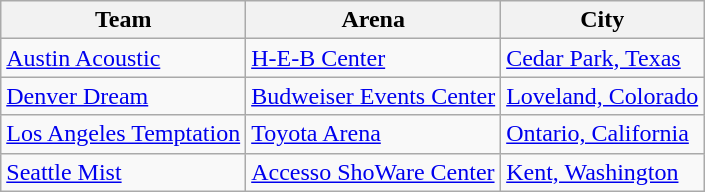<table class="wikitable">
<tr>
<th>Team</th>
<th>Arena</th>
<th>City</th>
</tr>
<tr>
<td><a href='#'>Austin Acoustic</a></td>
<td><a href='#'>H-E-B Center</a></td>
<td><a href='#'>Cedar Park, Texas</a></td>
</tr>
<tr>
<td><a href='#'>Denver Dream</a></td>
<td><a href='#'>Budweiser Events Center</a></td>
<td><a href='#'>Loveland, Colorado</a></td>
</tr>
<tr>
<td><a href='#'>Los Angeles Temptation</a></td>
<td><a href='#'>Toyota Arena</a></td>
<td><a href='#'>Ontario, California</a></td>
</tr>
<tr>
<td><a href='#'>Seattle Mist</a></td>
<td><a href='#'>Accesso ShoWare Center</a></td>
<td><a href='#'>Kent, Washington</a></td>
</tr>
</table>
